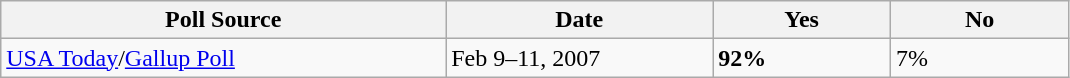<table class="wikitable sortable">
<tr>
<th width="25%">Poll Source</th>
<th width="15%">Date</th>
<th width="10%">Yes</th>
<th width="10%">No</th>
</tr>
<tr>
<td><a href='#'>USA Today</a>/<a href='#'>Gallup Poll</a></td>
<td>Feb 9–11, 2007</td>
<td><strong>92%</strong></td>
<td>7%</td>
</tr>
</table>
